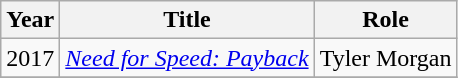<table class="wikitable unsortable">
<tr>
<th>Year</th>
<th>Title</th>
<th>Role</th>
</tr>
<tr>
<td>2017</td>
<td><em><a href='#'>Need for Speed: Payback</a></em></td>
<td>Tyler Morgan</td>
</tr>
<tr>
</tr>
</table>
